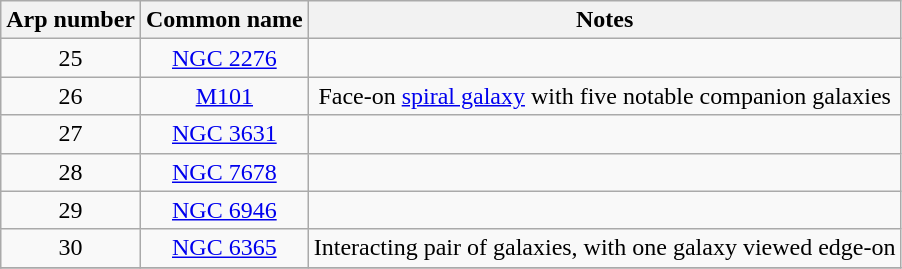<table class="wikitable" style="text-align:center;">
<tr>
<th>Arp number</th>
<th>Common name</th>
<th>Notes</th>
</tr>
<tr>
<td>25</td>
<td><a href='#'>NGC 2276</a></td>
<td></td>
</tr>
<tr>
<td>26</td>
<td><a href='#'>M101</a></td>
<td>Face-on <a href='#'>spiral galaxy</a> with five notable companion galaxies</td>
</tr>
<tr>
<td>27</td>
<td><a href='#'>NGC 3631</a></td>
<td></td>
</tr>
<tr>
<td>28</td>
<td><a href='#'>NGC 7678</a></td>
<td></td>
</tr>
<tr>
<td>29</td>
<td><a href='#'>NGC 6946</a></td>
<td></td>
</tr>
<tr>
<td>30</td>
<td><a href='#'>NGC 6365</a></td>
<td>Interacting pair of galaxies, with one galaxy viewed edge-on</td>
</tr>
<tr>
</tr>
</table>
